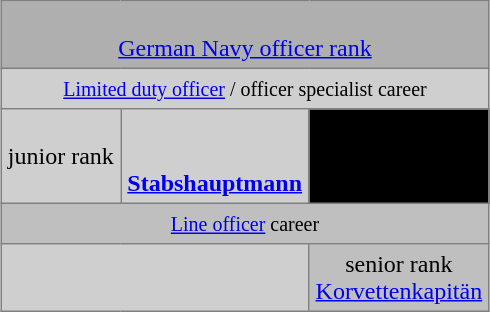<table class="toccolours" border="1" cellpadding="4" cellspacing="0" style="border-collapse: collapse; margin: 0.5em auto; clear: both;">
<tr>
<td width="00%" align="center" colspan="3" style="background:#afafaf;"><br><a href='#'>German Navy officer rank</a></td>
</tr>
<tr>
<td width="00%" align="center" colspan="3" style="background:#cfcfcf;"><small><a href='#'>Limited duty officer</a> / officer specialist career</small></td>
</tr>
<tr>
<td width="00%" align="center" style="background:#cfcfcf;">junior rank<br></td>
<td width="00%" align="center" style="background:#cfcfcf;"><span><strong></strong></span><br><br><a href='#'><span><strong>Stabshauptmann</strong></span></a></td>
<td width="00%" align="center" colspan="1" style="background-color:black;"><span><strong>end of career</strong></span></td>
</tr>
<tr>
<td width="00%" align="center" colspan="3" style="background:#bfbfbf;"><small><a href='#'>Line officer</a> career</small></td>
</tr>
<tr>
<td width="00%" align="center" colspan="2" style="background:#cfcfcf;"></td>
<td align="center" colspan="1" style="background:#bfbfbf;">senior rank<br><span><a href='#'>Korvettenkapitän</a></span></td>
</tr>
</table>
